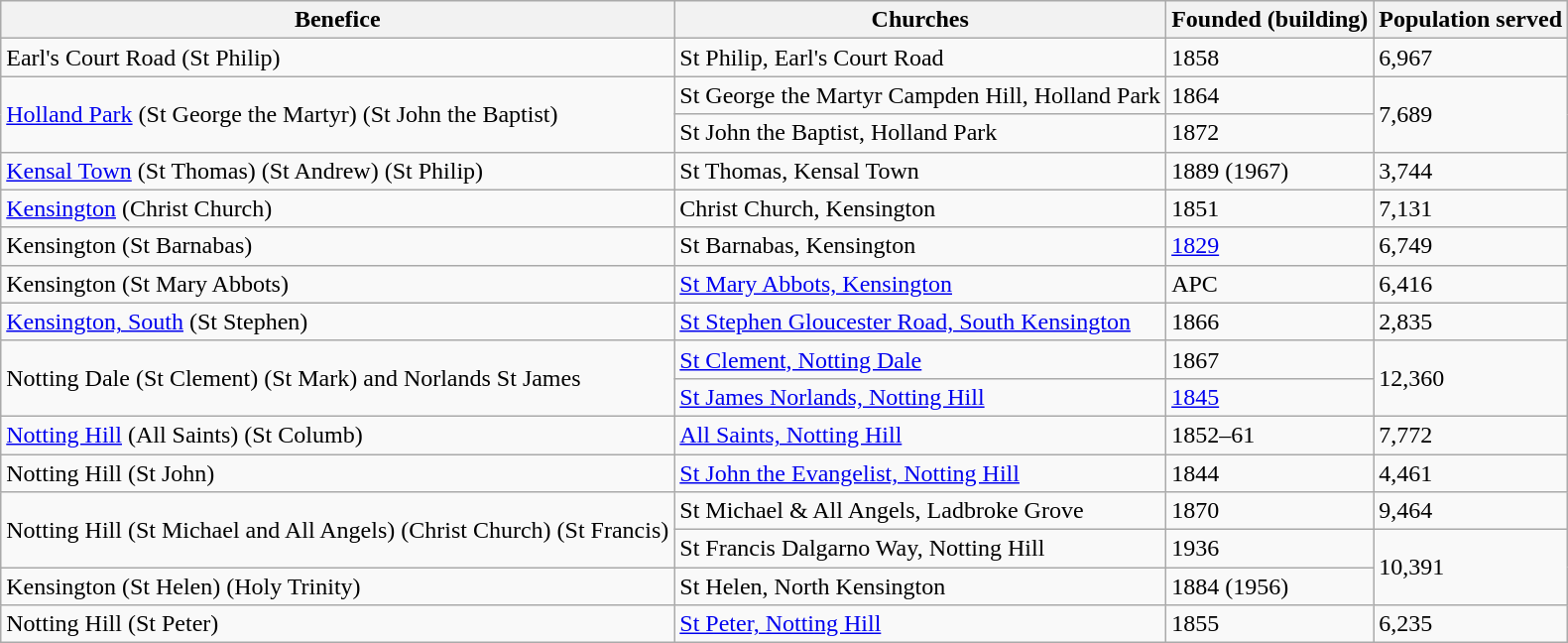<table class="wikitable">
<tr>
<th>Benefice</th>
<th>Churches</th>
<th>Founded (building)</th>
<th>Population served</th>
</tr>
<tr>
<td>Earl's Court Road (St Philip)</td>
<td>St Philip, Earl's Court Road</td>
<td>1858</td>
<td>6,967</td>
</tr>
<tr>
<td rowspan="2"><a href='#'>Holland Park</a> (St George the Martyr) (St John the Baptist)</td>
<td>St George the Martyr Campden Hill, Holland Park</td>
<td>1864</td>
<td rowspan="2">7,689</td>
</tr>
<tr>
<td>St John the Baptist, Holland Park</td>
<td>1872</td>
</tr>
<tr>
<td><a href='#'>Kensal Town</a> (St Thomas) (St Andrew) (St Philip)</td>
<td>St Thomas, Kensal Town</td>
<td>1889 (1967)</td>
<td>3,744</td>
</tr>
<tr>
<td><a href='#'>Kensington</a> (Christ Church)</td>
<td>Christ Church, Kensington</td>
<td>1851</td>
<td>7,131</td>
</tr>
<tr>
<td>Kensington (St Barnabas)</td>
<td>St Barnabas, Kensington</td>
<td><a href='#'>1829</a></td>
<td>6,749</td>
</tr>
<tr>
<td>Kensington (St Mary Abbots)</td>
<td><a href='#'>St Mary Abbots, Kensington</a></td>
<td>APC</td>
<td>6,416</td>
</tr>
<tr>
<td><a href='#'>Kensington, South</a> (St Stephen)</td>
<td><a href='#'>St Stephen Gloucester Road, South Kensington</a></td>
<td>1866</td>
<td>2,835</td>
</tr>
<tr>
<td rowspan="2">Notting Dale (St Clement) (St Mark) and Norlands St James</td>
<td><a href='#'>St Clement, Notting Dale</a></td>
<td>1867</td>
<td rowspan="2">12,360</td>
</tr>
<tr>
<td><a href='#'>St James Norlands, Notting Hill</a></td>
<td><a href='#'>1845</a></td>
</tr>
<tr>
<td><a href='#'>Notting Hill</a> (All Saints) (St Columb)</td>
<td><a href='#'>All Saints, Notting Hill</a></td>
<td>1852–61</td>
<td>7,772</td>
</tr>
<tr>
<td>Notting Hill (St John)</td>
<td><a href='#'>St John the Evangelist, Notting Hill</a></td>
<td>1844</td>
<td>4,461</td>
</tr>
<tr>
<td rowspan="2">Notting Hill (St Michael and All Angels) (Christ Church) (St Francis)</td>
<td>St Michael & All Angels, Ladbroke Grove</td>
<td>1870</td>
<td>9,464</td>
</tr>
<tr>
<td>St Francis Dalgarno Way, Notting Hill</td>
<td>1936</td>
<td rowspan="2">10,391</td>
</tr>
<tr>
<td>Kensington (St Helen) (Holy Trinity)</td>
<td>St Helen, North Kensington</td>
<td>1884 (1956)</td>
</tr>
<tr>
<td>Notting Hill (St Peter)</td>
<td><a href='#'>St Peter, Notting Hill</a></td>
<td>1855</td>
<td>6,235</td>
</tr>
</table>
